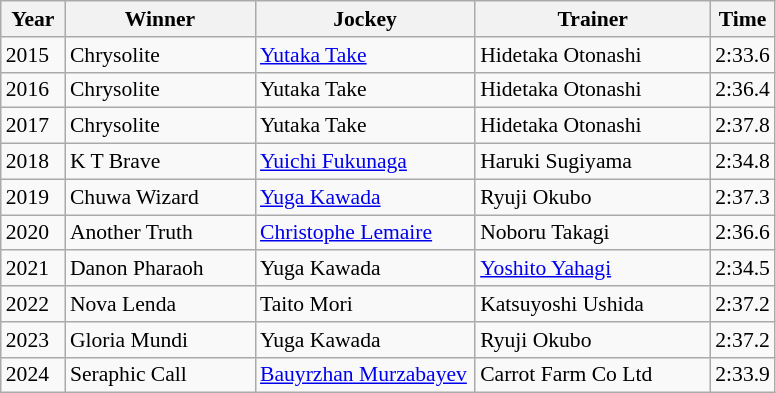<table class="wikitable sortable" style="font-size:90%">
<tr>
<th width="36px">Year<br></th>
<th width="120px">Winner<br></th>
<th width="140px">Jockey<br></th>
<th width="150px">Trainer<br></th>
<th>Time<br></th>
</tr>
<tr>
<td>2015</td>
<td>Chrysolite</td>
<td><a href='#'>Yutaka Take</a></td>
<td>Hidetaka Otonashi</td>
<td>2:33.6</td>
</tr>
<tr>
<td>2016</td>
<td>Chrysolite</td>
<td>Yutaka Take</td>
<td>Hidetaka Otonashi</td>
<td>2:36.4</td>
</tr>
<tr>
<td>2017</td>
<td>Chrysolite</td>
<td>Yutaka Take</td>
<td>Hidetaka Otonashi</td>
<td>2:37.8</td>
</tr>
<tr>
<td>2018</td>
<td>K T Brave</td>
<td><a href='#'>Yuichi Fukunaga</a></td>
<td>Haruki Sugiyama</td>
<td>2:34.8</td>
</tr>
<tr>
<td>2019</td>
<td>Chuwa Wizard</td>
<td><a href='#'>Yuga Kawada</a></td>
<td>Ryuji Okubo</td>
<td>2:37.3</td>
</tr>
<tr>
<td>2020</td>
<td>Another Truth</td>
<td><a href='#'>Christophe Lemaire</a></td>
<td>Noboru Takagi</td>
<td>2:36.6</td>
</tr>
<tr>
<td>2021</td>
<td>Danon Pharaoh</td>
<td>Yuga Kawada</td>
<td><a href='#'>Yoshito Yahagi</a></td>
<td>2:34.5</td>
</tr>
<tr>
<td>2022</td>
<td>Nova Lenda</td>
<td>Taito Mori</td>
<td>Katsuyoshi Ushida</td>
<td>2:37.2</td>
</tr>
<tr>
<td>2023</td>
<td>Gloria Mundi</td>
<td>Yuga Kawada</td>
<td>Ryuji Okubo</td>
<td>2:37.2</td>
</tr>
<tr>
<td>2024</td>
<td>Seraphic Call</td>
<td><a href='#'>Bauyrzhan Murzabayev</a></td>
<td>Carrot Farm Co Ltd</td>
<td>2:33.9</td>
</tr>
</table>
